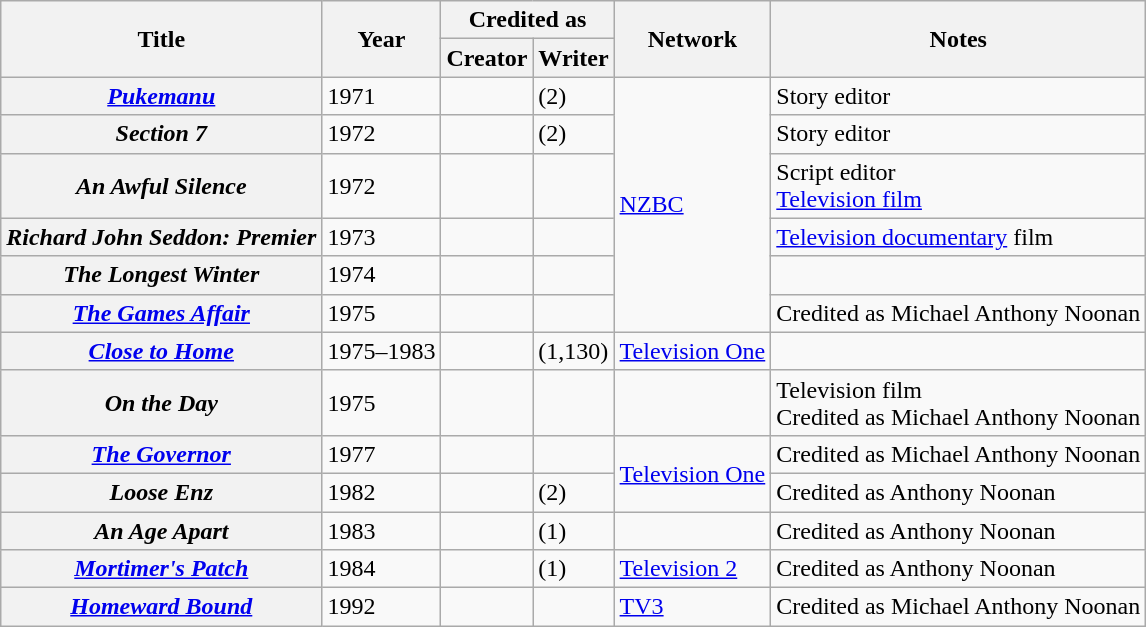<table class="wikitable plainrowheaders sortable">
<tr>
<th rowspan="2" scope="col">Title</th>
<th rowspan="2" scope="col">Year</th>
<th colspan="2" scope="col">Credited as</th>
<th rowspan="2" scope="col">Network</th>
<th rowspan="2" scope="col" class="unsortable">Notes</th>
</tr>
<tr>
<th>Creator</th>
<th>Writer</th>
</tr>
<tr>
<th scope=row><em><a href='#'>Pukemanu</a></em></th>
<td>1971</td>
<td></td>
<td> (2)</td>
<td rowspan="6"><a href='#'>NZBC</a></td>
<td>Story editor</td>
</tr>
<tr>
<th scope=row><em>Section 7</em></th>
<td>1972</td>
<td></td>
<td> (2)</td>
<td>Story editor</td>
</tr>
<tr>
<th scope=row><em>An Awful Silence</em></th>
<td>1972</td>
<td></td>
<td></td>
<td>Script editor<br><a href='#'>Television film</a></td>
</tr>
<tr>
<th scope=row><em>Richard John Seddon: Premier</em></th>
<td>1973</td>
<td></td>
<td></td>
<td><a href='#'>Television documentary</a> film</td>
</tr>
<tr>
<th scope=row><em>The Longest Winter</em></th>
<td>1974</td>
<td></td>
<td></td>
<td></td>
</tr>
<tr>
<th scope=row><em><a href='#'>The Games Affair</a></em></th>
<td>1975</td>
<td></td>
<td></td>
<td>Credited as Michael Anthony Noonan</td>
</tr>
<tr>
<th scope=row><em><a href='#'>Close to Home</a></em></th>
<td>1975–1983</td>
<td></td>
<td> (1,130)</td>
<td><a href='#'>Television One</a></td>
<td></td>
</tr>
<tr>
<th scope=row><em>On the Day</em></th>
<td>1975</td>
<td></td>
<td></td>
<td></td>
<td>Television film<br>Credited as Michael Anthony Noonan</td>
</tr>
<tr>
<th scope=row><em><a href='#'>The Governor</a></em></th>
<td>1977</td>
<td></td>
<td></td>
<td rowspan="2"><a href='#'>Television One</a></td>
<td>Credited as Michael Anthony Noonan</td>
</tr>
<tr>
<th scope=row><em>Loose Enz</em></th>
<td>1982</td>
<td></td>
<td> (2)</td>
<td>Credited as Anthony Noonan</td>
</tr>
<tr>
<th scope=row><em>An Age Apart</em></th>
<td>1983</td>
<td></td>
<td> (1)</td>
<td></td>
<td>Credited as Anthony Noonan</td>
</tr>
<tr>
<th scope=row><em><a href='#'>Mortimer's Patch</a></em></th>
<td>1984</td>
<td></td>
<td> (1)</td>
<td><a href='#'>Television 2</a></td>
<td>Credited as Anthony Noonan</td>
</tr>
<tr>
<th scope=row><em><a href='#'>Homeward Bound</a></em></th>
<td>1992</td>
<td></td>
<td></td>
<td><a href='#'>TV3</a></td>
<td>Credited as Michael Anthony Noonan</td>
</tr>
</table>
